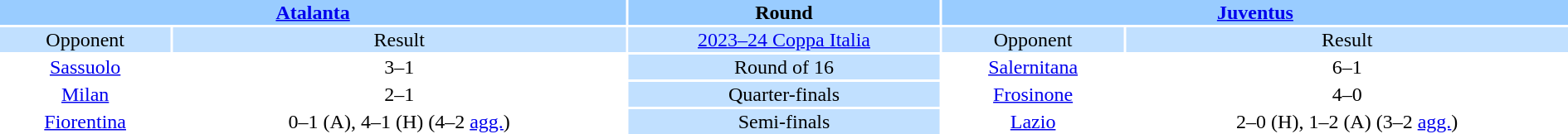<table width="100%" style="text-align:center">
<tr valign=top bgcolor=#99ccff>
<th colspan=2 style="width:40%"><a href='#'>Atalanta</a></th>
<th>Round</th>
<th colspan=2 style="width:40%"><a href='#'>Juventus</a></th>
</tr>
<tr valign=top bgcolor=#c1e0ff>
<td>Opponent</td>
<td>Result</td>
<td bgcolor=#c1e0ff><a href='#'>2023–24 Coppa Italia</a></td>
<td>Opponent</td>
<td>Result</td>
</tr>
<tr>
<td><a href='#'>Sassuolo</a></td>
<td>3–1</td>
<td bgcolor=#c1e0ff>Round of 16</td>
<td><a href='#'>Salernitana</a></td>
<td>6–1</td>
</tr>
<tr>
<td><a href='#'>Milan</a></td>
<td>2–1</td>
<td bgcolor=#c1e0ff>Quarter-finals</td>
<td><a href='#'>Frosinone</a></td>
<td>4–0</td>
</tr>
<tr>
<td><a href='#'>Fiorentina</a></td>
<td>0–1 (A), 4–1 (H) (4–2 <a href='#'>agg.</a>)</td>
<td bgcolor=#c1e0ff>Semi-finals</td>
<td><a href='#'>Lazio</a></td>
<td>2–0 (H), 1–2 (A) (3–2 <a href='#'>agg.</a>)</td>
</tr>
</table>
